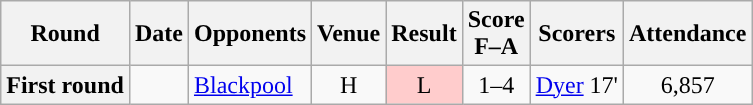<table class="wikitable plainrowheaders sortable" style="text-align:center">
<tr>
<th scope="col">Round</th>
<th scope="col">Date</th>
<th scope="col">Opponents</th>
<th scope="col">Venue</th>
<th scope="col">Result</th>
<th scope="col">Score<br>F–A</th>
<th scope="col" class="unsortable">Scorers</th>
<th scope="col">Attendance</th>
</tr>
<tr>
<th scope=row>First round</th>
<td align=left></td>
<td align=left><a href='#'>Blackpool</a></td>
<td>H</td>
<td bgcolor="FFCCCC">L</td>
<td>1–4</td>
<td align=left><a href='#'>Dyer</a> 17'</td>
<td>6,857</td>
</tr>
</table>
